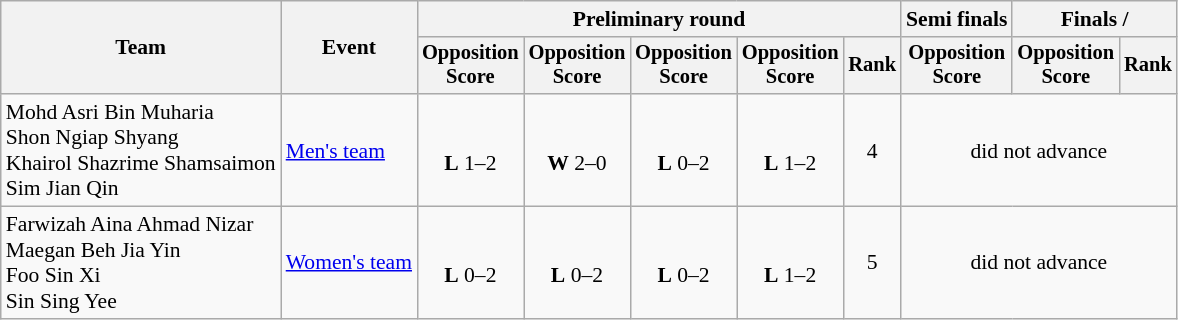<table class="wikitable" style="font-size:90%">
<tr>
<th rowspan=2>Team</th>
<th rowspan=2>Event</th>
<th colspan=5>Preliminary round</th>
<th>Semi finals</th>
<th colspan=2>Finals / </th>
</tr>
<tr style="font-size:95%">
<th>Opposition<br>Score</th>
<th>Opposition<br>Score</th>
<th>Opposition<br>Score</th>
<th>Opposition<br>Score</th>
<th>Rank</th>
<th>Opposition<br>Score</th>
<th>Opposition<br>Score</th>
<th>Rank</th>
</tr>
<tr align=center>
<td align=left>Mohd Asri Bin Muharia<br>Shon Ngiap Shyang<br>Khairol Shazrime Shamsaimon<br>Sim Jian Qin</td>
<td align=left><a href='#'>Men's team</a></td>
<td><br><strong>L</strong> 1–2</td>
<td><br><strong>W</strong> 2–0</td>
<td><br><strong>L</strong> 0–2</td>
<td><br><strong>L</strong> 1–2</td>
<td>4</td>
<td colspan=3>did not advance</td>
</tr>
<tr align=center>
<td align=left>Farwizah Aina Ahmad Nizar<br>Maegan Beh Jia Yin<br>Foo Sin Xi<br>Sin Sing Yee</td>
<td align=left><a href='#'>Women's team</a></td>
<td><br><strong>L</strong> 0–2</td>
<td><br><strong>L</strong> 0–2</td>
<td><br><strong>L</strong> 0–2</td>
<td><br><strong>L</strong> 1–2</td>
<td>5</td>
<td colspan=3>did not advance</td>
</tr>
</table>
